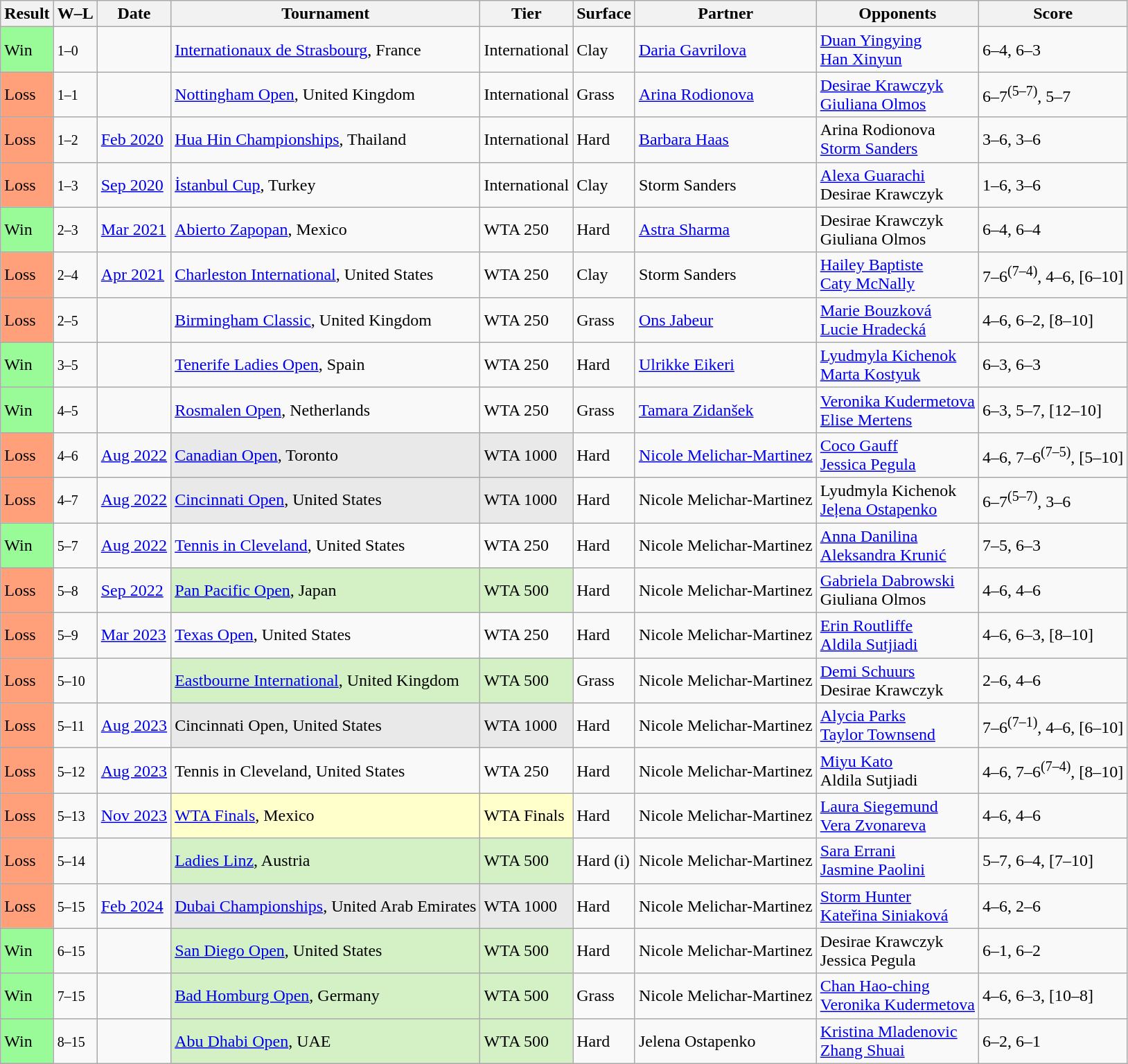<table class="sortable wikitable nowrap">
<tr>
<th>Result</th>
<th class=unsortable>W–L</th>
<th>Date</th>
<th>Tournament</th>
<th>Tier</th>
<th>Surface</th>
<th>Partner</th>
<th>Opponents</th>
<th class=unsortable>Score</th>
</tr>
<tr>
<td style="background:#98fb98;">Win</td>
<td><small>1–0</small></td>
<td><a href='#'></a></td>
<td><a href='#'>Internationaux de Strasbourg</a>, France</td>
<td>International</td>
<td>Clay</td>
<td> <a href='#'>Daria Gavrilova</a></td>
<td> <a href='#'>Duan Yingying</a> <br>  <a href='#'>Han Xinyun</a></td>
<td>6–4, 6–3</td>
</tr>
<tr>
<td style="background:#ffa07a;">Loss</td>
<td><small>1–1</small></td>
<td><a href='#'></a></td>
<td><a href='#'>Nottingham Open</a>, United Kingdom</td>
<td>International</td>
<td>Grass</td>
<td> <a href='#'>Arina Rodionova</a></td>
<td> <a href='#'>Desirae Krawczyk</a> <br>  <a href='#'>Giuliana Olmos</a></td>
<td>6–7<sup>(5–7)</sup>, 5–7</td>
</tr>
<tr>
<td style="background:#ffa07a;">Loss</td>
<td><small>1–2</small></td>
<td><a href='#'>Feb 2020</a></td>
<td><a href='#'>Hua Hin Championships</a>, Thailand</td>
<td>International</td>
<td>Hard</td>
<td> <a href='#'>Barbara Haas</a></td>
<td> Arina Rodionova <br>  <a href='#'>Storm Sanders</a></td>
<td>3–6, 3–6</td>
</tr>
<tr>
<td style="background:#ffa07a;">Loss</td>
<td><small>1–3</small></td>
<td><a href='#'>Sep 2020</a></td>
<td><a href='#'>İstanbul Cup</a>, Turkey</td>
<td>International</td>
<td>Clay</td>
<td> Storm Sanders</td>
<td> <a href='#'>Alexa Guarachi</a> <br>  Desirae Krawczyk</td>
<td>1–6, 3–6</td>
</tr>
<tr>
<td style="background:#98fb98;">Win</td>
<td><small>2–3</small></td>
<td><a href='#'>Mar 2021</a></td>
<td><a href='#'>Abierto Zapopan</a>, Mexico</td>
<td>WTA 250</td>
<td>Hard</td>
<td> <a href='#'>Astra Sharma</a></td>
<td> Desirae Krawczyk <br>  Giuliana Olmos</td>
<td>6–4, 6–4</td>
</tr>
<tr>
<td style="background:#ffa07a;">Loss</td>
<td><small>2–4</small></td>
<td><a href='#'>Apr 2021</a></td>
<td><a href='#'>Charleston International</a>, United States</td>
<td>WTA 250</td>
<td>Clay</td>
<td> Storm Sanders</td>
<td> <a href='#'>Hailey Baptiste</a> <br>  <a href='#'>Caty McNally</a></td>
<td>7–6<sup>(7–4)</sup>, 4–6, [6–10]</td>
</tr>
<tr>
<td style="background:#ffa07a;">Loss</td>
<td><small>2–5</small></td>
<td><a href='#'></a></td>
<td><a href='#'>Birmingham Classic</a>, United Kingdom</td>
<td>WTA 250</td>
<td>Grass</td>
<td> <a href='#'>Ons Jabeur</a></td>
<td> <a href='#'>Marie Bouzková</a> <br>  <a href='#'>Lucie Hradecká</a></td>
<td>4–6, 6–2, [8–10]</td>
</tr>
<tr>
<td bgcolor=98FB98>Win</td>
<td><small>3–5</small></td>
<td><a href='#'></a></td>
<td><a href='#'>Tenerife Ladies Open</a>, Spain</td>
<td>WTA 250</td>
<td>Hard</td>
<td> <a href='#'>Ulrikke Eikeri</a></td>
<td> <a href='#'>Lyudmyla Kichenok</a> <br>  <a href='#'>Marta Kostyuk</a></td>
<td>6–3, 6–3</td>
</tr>
<tr>
<td bgcolor=98FB98>Win</td>
<td><small>4–5</small></td>
<td><a href='#'></a></td>
<td><a href='#'>Rosmalen Open</a>, Netherlands</td>
<td>WTA 250</td>
<td>Grass</td>
<td> <a href='#'>Tamara Zidanšek</a></td>
<td> <a href='#'>Veronika Kudermetova</a> <br>  <a href='#'>Elise Mertens</a></td>
<td>6–3, 5–7, [12–10]</td>
</tr>
<tr>
<td style="background:#ffa07a;">Loss</td>
<td><small>4–6</small></td>
<td><a href='#'>Aug 2022</a></td>
<td style="background:#e9e9e9;"><a href='#'>Canadian Open</a>, Toronto</td>
<td style="background:#e9e9e9;">WTA 1000</td>
<td>Hard</td>
<td> <a href='#'>Nicole Melichar-Martinez</a></td>
<td> <a href='#'>Coco Gauff</a> <br>  <a href='#'>Jessica Pegula</a></td>
<td>4–6, 7–6<sup>(7–5)</sup>, [5–10]</td>
</tr>
<tr>
<td style="background:#ffa07a;">Loss</td>
<td><small>4–7</small></td>
<td><a href='#'>Aug 2022</a></td>
<td style="background:#e9e9e9;"><a href='#'>Cincinnati Open</a>, United States</td>
<td style="background:#e9e9e9;">WTA 1000</td>
<td>Hard</td>
<td> Nicole Melichar-Martinez</td>
<td> Lyudmyla Kichenok <br>  <a href='#'>Jeļena Ostapenko</a></td>
<td>6–7<sup>(5–7)</sup>, 3–6</td>
</tr>
<tr>
<td style="background:#98fb98;">Win</td>
<td><small>5–7</small></td>
<td><a href='#'>Aug 2022</a></td>
<td><a href='#'>Tennis in Cleveland</a>, United States</td>
<td>WTA 250</td>
<td>Hard</td>
<td> Nicole Melichar-Martinez</td>
<td> <a href='#'>Anna Danilina</a> <br>  <a href='#'>Aleksandra Krunić</a></td>
<td>7–5, 6–3</td>
</tr>
<tr>
<td style="background:#ffa07a;">Loss</td>
<td><small>5–8</small></td>
<td><a href='#'>Sep 2022</a></td>
<td style="background:#d4f1c5;"><a href='#'>Pan Pacific Open</a>, Japan</td>
<td style="background:#d4f1c5;">WTA 500</td>
<td>Hard</td>
<td> Nicole Melichar-Martinez</td>
<td> <a href='#'>Gabriela Dabrowski</a> <br>  Giuliana Olmos</td>
<td>4–6, 4–6</td>
</tr>
<tr>
<td style="background:#ffa07a;">Loss</td>
<td><small>5–9</small></td>
<td><a href='#'>Mar 2023</a></td>
<td><a href='#'>Texas Open</a>, United States</td>
<td>WTA 250</td>
<td>Hard</td>
<td> Nicole Melichar-Martinez</td>
<td> <a href='#'>Erin Routliffe</a> <br>  <a href='#'>Aldila Sutjiadi</a></td>
<td>4–6, 6–3, [8–10]</td>
</tr>
<tr>
<td style="background:#ffa07a;">Loss</td>
<td><small>5–10</small></td>
<td><a href='#'></a></td>
<td style="background:#d4f1c5;"><a href='#'>Eastbourne International</a>, United Kingdom</td>
<td style="background:#d4f1c5;">WTA 500</td>
<td>Grass</td>
<td> Nicole Melichar-Martinez</td>
<td> <a href='#'>Demi Schuurs</a> <br>  Desirae Krawczyk</td>
<td>2–6, 4–6</td>
</tr>
<tr>
<td style="background:#ffa07a;">Loss</td>
<td><small>5–11</small></td>
<td><a href='#'>Aug 2023</a></td>
<td style="background:#e9e9e9;">Cincinnati Open, United States</td>
<td style="background:#e9e9e9;">WTA 1000</td>
<td>Hard</td>
<td> Nicole Melichar-Martinez</td>
<td> <a href='#'>Alycia Parks</a> <br>  <a href='#'>Taylor Townsend</a></td>
<td>7–6<sup>(7–1)</sup>, 4–6, [6–10]</td>
</tr>
<tr>
<td style="background:#ffa07a;">Loss</td>
<td><small>5–12</small></td>
<td><a href='#'>Aug 2023</a></td>
<td>Tennis in Cleveland, United States</td>
<td>WTA 250</td>
<td>Hard</td>
<td> Nicole Melichar-Martinez</td>
<td> <a href='#'>Miyu Kato</a> <br>  Aldila Sutjiadi</td>
<td>4–6, 7–6<sup>(7–4)</sup>, [8–10]</td>
</tr>
<tr>
<td bgcolor=FFA07A>Loss</td>
<td><small>5–13</small></td>
<td><a href='#'>Nov 2023</a></td>
<td bgcolor=ffffcc><a href='#'>WTA Finals</a>, Mexico</td>
<td bgcolor=ffffcc>WTA Finals</td>
<td>Hard</td>
<td> Nicole Melichar-Martinez</td>
<td> <a href='#'>Laura Siegemund</a> <br>  <a href='#'>Vera Zvonareva</a></td>
<td>4–6, 4–6</td>
</tr>
<tr>
<td bgcolor=FFA07A>Loss</td>
<td><small>5–14</small></td>
<td><a href='#'></a></td>
<td bgcolor=#d4f1c5><a href='#'>Ladies Linz</a>, Austria</td>
<td bgcolor=#d4f1c5>WTA 500</td>
<td>Hard (i)</td>
<td> Nicole Melichar-Martinez</td>
<td> <a href='#'>Sara Errani</a> <br>  <a href='#'>Jasmine Paolini</a></td>
<td>5–7, 6–4, [7–10]</td>
</tr>
<tr>
<td style="background:#ffa07a;">Loss</td>
<td><small>5–15</small></td>
<td><a href='#'>Feb 2024</a></td>
<td style="background:#e9e9e9;"><a href='#'>Dubai Championships</a>, United Arab Emirates</td>
<td style="background:#e9e9e9;">WTA 1000</td>
<td>Hard</td>
<td> Nicole Melichar-Martinez</td>
<td> <a href='#'>Storm Hunter</a> <br>  <a href='#'>Kateřina Siniaková</a></td>
<td>4–6, 2–6</td>
</tr>
<tr>
<td bgcolor=98FB98>Win</td>
<td><small>6–15</small></td>
<td><a href='#'></a></td>
<td bgcolor=#d4f1c5><a href='#'>San Diego Open</a>, United States</td>
<td bgcolor=#d4f1c5>WTA 500</td>
<td>Hard</td>
<td> Nicole Melichar-Martinez</td>
<td> Desirae Krawczyk <br>  Jessica Pegula</td>
<td>6–1, 6–2</td>
</tr>
<tr>
<td style="background:#98fb98;">Win</td>
<td><small>7–15</small></td>
<td><a href='#'></a></td>
<td bgcolor="#d4f1c5"><a href='#'>Bad Homburg Open</a>, Germany</td>
<td bgcolor="#d4f1c5">WTA 500</td>
<td>Grass</td>
<td> Nicole Melichar-Martinez</td>
<td> <a href='#'>Chan Hao-ching</a> <br>  <a href='#'>Veronika Kudermetova</a></td>
<td>4–6, 6–3, [10–8]</td>
</tr>
<tr>
<td bgcolor=98FB98>Win</td>
<td><small>8–15</small></td>
<td><a href='#'></a></td>
<td bgcolor=d4f1c5><a href='#'>Abu Dhabi Open</a>, UAE</td>
<td bgcolor=d4f1c5>WTA 500</td>
<td>Hard</td>
<td> Jelena Ostapenko</td>
<td> <a href='#'>Kristina Mladenovic</a> <br>  <a href='#'>Zhang Shuai</a></td>
<td>6–2, 6–1</td>
</tr>
</table>
